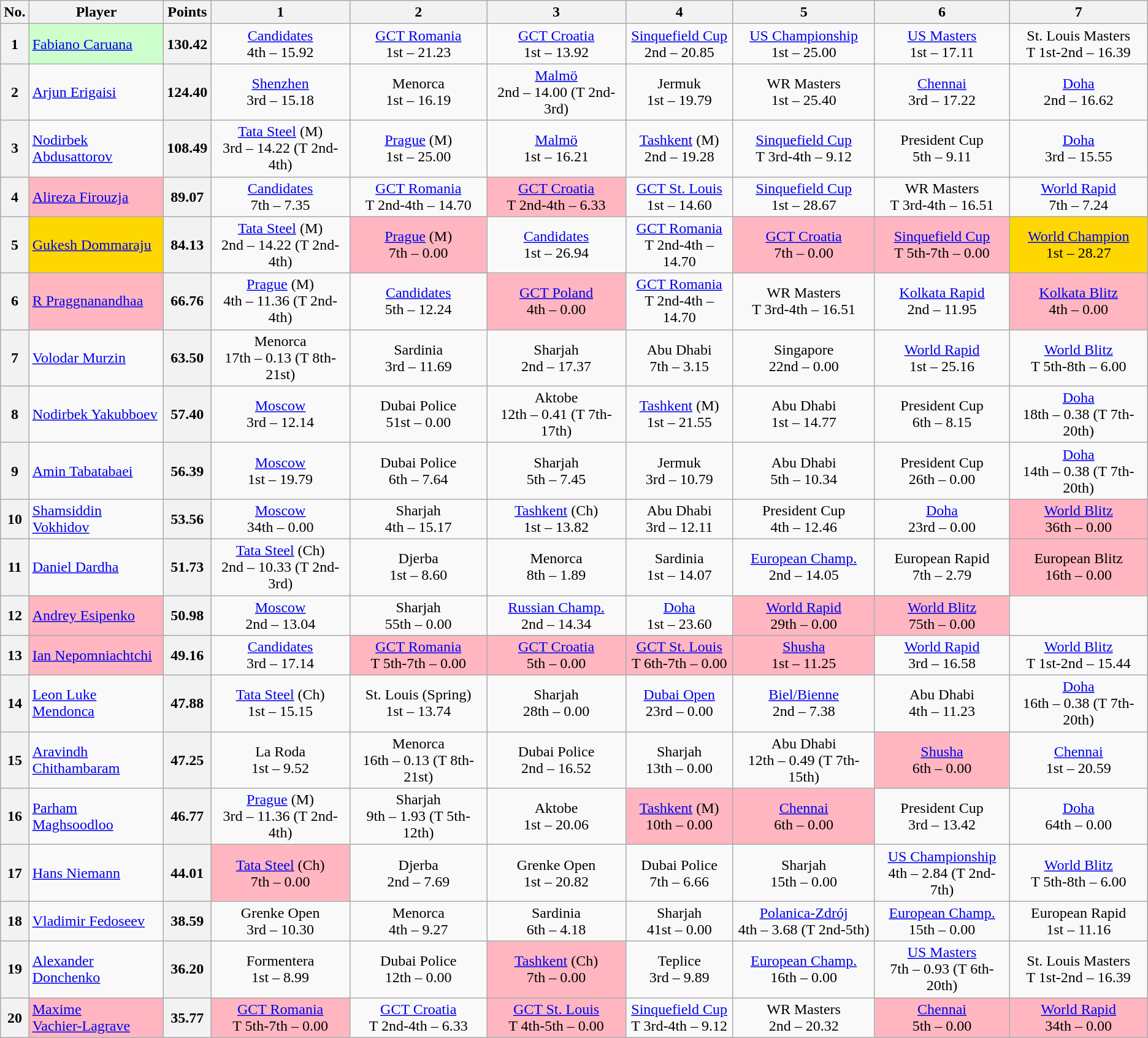<table class="wikitable" style="text-align:center">
<tr>
<th>No.</th>
<th>Player</th>
<th>Points</th>
<th>1</th>
<th>2</th>
<th>3</th>
<th>4</th>
<th>5</th>
<th>6</th>
<th>7</th>
</tr>
<tr>
<th>1</th>
<td style="text-align:left;background:#ccffcc"> <a href='#'>Fabiano Caruana</a></td>
<th>130.42</th>
<td> <a href='#'>Candidates</a><br><span>4th – 15.92</span></td>
<td> <a href='#'>GCT Romania</a><br><span>1st – 21.23</span></td>
<td> <a href='#'>GCT Croatia</a><br><span>1st – 13.92</span></td>
<td> <a href='#'>Sinquefield Cup</a><br><span>2nd – 20.85</span></td>
<td> <a href='#'>US Championship</a><br><span>1st – 25.00</span></td>
<td> <a href='#'>US Masters</a><br><span>1st – 17.11</span></td>
<td> St. Louis Masters<br><span>T 1st-2nd – 16.39</span></td>
</tr>
<tr>
<th>2</th>
<td style="text-align:left"> <a href='#'>Arjun Erigaisi</a></td>
<th>124.40</th>
<td> <a href='#'>Shenzhen</a><br><span>3rd – 15.18</span></td>
<td> Menorca<br><span>1st – 16.19</span></td>
<td> <a href='#'>Malmö</a><br><span>2nd – 14.00 (T 2nd-3rd)</span></td>
<td> Jermuk<br><span>1st – 19.79</span></td>
<td> WR Masters<br><span>1st – 25.40</span></td>
<td> <a href='#'>Chennai</a><br><span>3rd – 17.22</span></td>
<td> <a href='#'>Doha</a><br><span>2nd – 16.62</span></td>
</tr>
<tr>
<th>3</th>
<td style="text-align:left"> <a href='#'>Nodirbek<br>Abdusattorov</a></td>
<th>108.49</th>
<td> <a href='#'>Tata Steel</a> (M)<br><span>3rd – 14.22 (T 2nd-4th)</span></td>
<td> <a href='#'>Prague</a> (M)<br><span>1st – 25.00</span></td>
<td> <a href='#'>Malmö</a><br><span>1st – 16.21</span></td>
<td> <a href='#'>Tashkent</a> (M)<br><span>2nd – 19.28</span></td>
<td> <a href='#'>Sinquefield Cup</a><br><span>T 3rd-4th – 9.12</span></td>
<td> President Cup<br><span>5th – 9.11</span></td>
<td> <a href='#'>Doha</a><br><span>3rd – 15.55</span></td>
</tr>
<tr>
<th>4</th>
<td style="text-align:left;background:#ffb6c1"> <a href='#'>Alireza Firouzja</a></td>
<th>89.07</th>
<td> <a href='#'>Candidates</a><br><span>7th – 7.35</span></td>
<td> <a href='#'>GCT Romania</a><br><span>T 2nd-4th – 14.70</span></td>
<td style="background:#ffb6c1"> <a href='#'>GCT Croatia</a><br><span>T 2nd-4th – 6.33</span></td>
<td> <a href='#'>GCT St. Louis</a><br><span>1st – 14.60</span></td>
<td> <a href='#'>Sinquefield Cup</a><br><span>1st – 28.67</span></td>
<td> WR Masters<br><span>T 3rd-4th – 16.51</span></td>
<td> <a href='#'>World Rapid</a><br><span>7th – 7.24</span></td>
</tr>
<tr>
<th>5</th>
<td style="text-align:left;background:gold"> <a href='#'>Gukesh Dommaraju</a></td>
<th>84.13</th>
<td> <a href='#'>Tata Steel</a> (M)<br><span>2nd – 14.22 (T 2nd-4th)</span></td>
<td style="background:#ffb6c1"> <a href='#'>Prague</a> (M)<br><span>7th – 0.00</span></td>
<td> <a href='#'>Candidates</a><br><span>1st – 26.94</span></td>
<td> <a href='#'>GCT Romania</a><br><span>T 2nd-4th – 14.70</span></td>
<td style="background:#ffb6c1"> <a href='#'>GCT Croatia</a><br><span>7th – 0.00</span></td>
<td style="background:#ffb6c1"> <a href='#'>Sinquefield Cup</a><br><span>T 5th-7th – 0.00</span></td>
<td style="background:gold"> <a href='#'>World Champion</a><br><span>1st – 28.27</span></td>
</tr>
<tr>
<th>6</th>
<td style="text-align:left;background:#ffb6c1"> <a href='#'>R Praggnanandhaa</a></td>
<th>66.76</th>
<td> <a href='#'>Prague</a> (M)<br><span>4th – 11.36 (T 2nd-4th)</span></td>
<td> <a href='#'>Candidates</a><br><span>5th – 12.24</span></td>
<td style="background:#ffb6c1"> <a href='#'>GCT Poland</a><br><span>4th – 0.00</span></td>
<td> <a href='#'>GCT Romania</a><br><span>T 2nd-4th – 14.70</span></td>
<td> WR Masters<br><span>T 3rd-4th – 16.51</span></td>
<td> <a href='#'>Kolkata Rapid</a><br><span>2nd – 11.95</span></td>
<td style="background:#ffb6c1"> <a href='#'>Kolkata Blitz</a><br><span>4th – 0.00</span></td>
</tr>
<tr>
<th>7</th>
<td style="text-align:left"> <a href='#'>Volodar Murzin</a></td>
<th>63.50</th>
<td> Menorca<br><span>17th – 0.13 (T 8th-21st)</span></td>
<td> Sardinia<br><span>3rd – 11.69</span></td>
<td> Sharjah<br><span>2nd – 17.37</span></td>
<td> Abu Dhabi<br><span>7th – 3.15</span></td>
<td> Singapore<br><span>22nd – 0.00</span></td>
<td> <a href='#'>World Rapid</a><br><span>1st – 25.16</span></td>
<td> <a href='#'>World Blitz</a><br><span>T 5th-8th – 6.00</span></td>
</tr>
<tr>
<th>8</th>
<td style="text-align:left"> <a href='#'>Nodirbek Yakubboev</a></td>
<th>57.40</th>
<td> <a href='#'>Moscow</a><br><span>3rd – 12.14</span></td>
<td> Dubai Police<br><span>51st – 0.00</span></td>
<td> Aktobe<br><span>12th – 0.41 (T 7th-17th)</span></td>
<td> <a href='#'>Tashkent</a> (M)<br><span>1st – 21.55</span></td>
<td> Abu Dhabi<br><span>1st – 14.77</span></td>
<td> President Cup<br><span>6th – 8.15</span></td>
<td> <a href='#'>Doha</a><br><span>18th – 0.38 (T 7th-20th)</span></td>
</tr>
<tr>
<th>9</th>
<td style="text-align:left"> <a href='#'>Amin Tabatabaei</a></td>
<th>56.39</th>
<td> <a href='#'>Moscow</a><br><span>1st – 19.79</span></td>
<td> Dubai Police<br><span>6th – 7.64</span></td>
<td> Sharjah<br><span>5th – 7.45</span></td>
<td> Jermuk<br><span>3rd – 10.79</span></td>
<td> Abu Dhabi<br><span>5th – 10.34</span></td>
<td> President Cup<br><span>26th – 0.00</span></td>
<td> <a href='#'>Doha</a><br><span>14th – 0.38 (T 7th-20th)</span></td>
</tr>
<tr>
<th>10</th>
<td style="text-align:left"> <a href='#'>Shamsiddin Vokhidov</a></td>
<th>53.56</th>
<td> <a href='#'>Moscow</a><br><span>34th – 0.00</span></td>
<td> Sharjah<br><span>4th – 15.17</span></td>
<td> <a href='#'>Tashkent</a> (Ch)<br><span>1st – 13.82</span></td>
<td> Abu Dhabi<br><span>3rd – 12.11</span></td>
<td> President Cup<br><span>4th – 12.46</span></td>
<td> <a href='#'>Doha</a><br><span>23rd – 0.00</span></td>
<td style="background:#ffb6c1"> <a href='#'>World Blitz</a><br><span>36th – 0.00</span></td>
</tr>
<tr>
<th>11</th>
<td style="text-align:left"> <a href='#'>Daniel Dardha</a></td>
<th>51.73</th>
<td> <a href='#'>Tata Steel</a> (Ch)<br><span>2nd – 10.33 (T 2nd-3rd)</span></td>
<td> Djerba<br><span>1st – 8.60</span></td>
<td> Menorca<br><span>8th – 1.89</span></td>
<td> Sardinia<br><span>1st – 14.07</span></td>
<td> <a href='#'>European Champ.</a><br><span>2nd – 14.05</span></td>
<td> European Rapid<br><span>7th – 2.79</span></td>
<td style="background:#ffb6c1"> European Blitz<br><span>16th – 0.00</span></td>
</tr>
<tr>
<th>12</th>
<td style="text-align:left;background:#ffb6c1"> <a href='#'>Andrey Esipenko</a></td>
<th>50.98</th>
<td> <a href='#'>Moscow</a><br><span>2nd – 13.04</span></td>
<td> Sharjah<br><span>55th – 0.00</span></td>
<td> <a href='#'>Russian Champ.</a><br><span>2nd – 14.34</span></td>
<td> <a href='#'>Doha</a><br><span>1st – 23.60</span></td>
<td style="background:#ffb6c1"> <a href='#'>World Rapid</a><br><span>29th – 0.00</span></td>
<td style="background:#ffb6c1"> <a href='#'>World Blitz</a><br><span>75th – 0.00</span></td>
</tr>
<tr>
<th>13</th>
<td style="text-align:left;background:#ffb6c1"> <a href='#'>Ian Nepomniachtchi</a></td>
<th>49.16</th>
<td> <a href='#'>Candidates</a><br><span>3rd – 17.14</span></td>
<td style="background:#ffb6c1"> <a href='#'>GCT Romania</a><br><span>T 5th-7th – 0.00</span></td>
<td style="background:#ffb6c1"> <a href='#'>GCT Croatia</a><br><span>5th – 0.00</span></td>
<td style="background:#ffb6c1"> <a href='#'>GCT St. Louis</a><br><span>T 6th-7th – 0.00</span></td>
<td style="background:#ffb6c1"> <a href='#'>Shusha</a><br><span>1st – 11.25</span></td>
<td> <a href='#'>World Rapid</a><br><span>3rd – 16.58</span></td>
<td> <a href='#'>World Blitz</a><br><span>T 1st-2nd – 15.44</span></td>
</tr>
<tr>
<th>14</th>
<td style="text-align:left"> <a href='#'>Leon Luke Mendonca</a></td>
<th>47.88</th>
<td> <a href='#'>Tata Steel</a> (Ch)<br><span>1st – 15.15</span></td>
<td> St. Louis (Spring)<br><span>1st – 13.74</span></td>
<td> Sharjah<br><span>28th – 0.00</span></td>
<td> <a href='#'>Dubai Open</a><br><span>23rd – 0.00</span></td>
<td> <a href='#'>Biel/Bienne</a><br><span>2nd – 7.38</span></td>
<td> Abu Dhabi<br><span>4th – 11.23</span></td>
<td> <a href='#'>Doha</a><br><span>16th – 0.38 (T 7th-20th)</span></td>
</tr>
<tr>
<th>15</th>
<td style="text-align:left"> <a href='#'>Aravindh<br>Chithambaram</a></td>
<th>47.25</th>
<td> La Roda<br><span>1st – 9.52</span></td>
<td> Menorca<br><span>16th – 0.13 (T 8th-21st)</span></td>
<td> Dubai Police<br><span>2nd – 16.52</span></td>
<td> Sharjah<br><span>13th – 0.00</span></td>
<td> Abu Dhabi<br><span>12th  – 0.49 (T 7th-15th)</span></td>
<td style="background:#ffb6c1"> <a href='#'>Shusha</a><br><span>6th – 0.00</span></td>
<td> <a href='#'>Chennai</a><br><span>1st – 20.59</span></td>
</tr>
<tr>
<th>16</th>
<td style="text-align:left"> <a href='#'>Parham Maghsoodloo</a></td>
<th>46.77</th>
<td> <a href='#'>Prague</a> (M)<br><span>3rd – 11.36 (T 2nd-4th)</span></td>
<td> Sharjah<br><span>9th – 1.93 (T 5th-12th)</span></td>
<td> Aktobe<br><span>1st – 20.06</span></td>
<td style="background:#ffb6c1"> <a href='#'>Tashkent</a> (M)<br><span>10th – 0.00</span></td>
<td style="background:#ffb6c1"> <a href='#'>Chennai</a><br><span>6th – 0.00</span></td>
<td> President Cup<br><span>3rd – 13.42</span></td>
<td> <a href='#'>Doha</a><br><span>64th – 0.00</span></td>
</tr>
<tr>
<th>17</th>
<td style="text-align:left"> <a href='#'>Hans Niemann</a></td>
<th>44.01</th>
<td style="background:#ffb6c1"> <a href='#'>Tata Steel</a> (Ch)<br><span>7th – 0.00</span></td>
<td> Djerba<br><span>2nd – 7.69</span></td>
<td> Grenke Open<br><span>1st – 20.82</span></td>
<td> Dubai Police<br><span>7th – 6.66</span></td>
<td> Sharjah<br><span>15th – 0.00</span></td>
<td> <a href='#'>US Championship</a><br><span>4th – 2.84 (T 2nd-7th)</span></td>
<td> <a href='#'>World Blitz</a><br><span>T 5th-8th – 6.00</span></td>
</tr>
<tr>
<th>18</th>
<td style="text-align:left"> <a href='#'>Vladimir Fedoseev</a></td>
<th>38.59</th>
<td> Grenke Open<br><span>3rd – 10.30</span></td>
<td> Menorca<br><span>4th – 9.27</span></td>
<td> Sardinia<br><span>6th – 4.18</span></td>
<td> Sharjah<br><span>41st – 0.00</span></td>
<td> <a href='#'>Polanica-Zdrój</a><br><span>4th – 3.68 (T 2nd-5th)</span></td>
<td> <a href='#'>European Champ.</a><br><span>15th – 0.00</span></td>
<td> European Rapid<br><span>1st – 11.16</span></td>
</tr>
<tr>
<th>19</th>
<td style="text-align:left"> <a href='#'>Alexander Donchenko</a></td>
<th>36.20</th>
<td> Formentera<br><span>1st – 8.99</span></td>
<td> Dubai Police<br><span>12th – 0.00</span></td>
<td style="background:#ffb6c1"> <a href='#'>Tashkent</a> (Ch)<br><span>7th – 0.00</span></td>
<td> Teplice<br><span>3rd – 9.89</span></td>
<td> <a href='#'>European Champ.</a><br><span>16th – 0.00</span></td>
<td> <a href='#'>US Masters</a><br><span>7th – 0.93 (T 6th-20th)</span></td>
<td> St. Louis Masters<br><span>T 1st-2nd – 16.39</span></td>
</tr>
<tr>
<th>20</th>
<td style="text-align:left;background:#ffb6c1"> <a href='#'>Maxime<br>Vachier-Lagrave</a></td>
<th>35.77</th>
<td style="background:#ffb6c1"> <a href='#'>GCT Romania</a><br><span>T 5th-7th – 0.00</span></td>
<td> <a href='#'>GCT Croatia</a><br><span>T 2nd-4th – 6.33</span></td>
<td style="background:#ffb6c1"> <a href='#'>GCT St. Louis</a><br><span>T 4th-5th – 0.00</span></td>
<td> <a href='#'>Sinquefield Cup</a><br><span>T 3rd-4th – 9.12</span></td>
<td> WR Masters<br><span>2nd – 20.32</span></td>
<td style="background:#ffb6c1"> <a href='#'>Chennai</a><br><span>5th – 0.00</span></td>
<td style="background:#ffb6c1"> <a href='#'>World Rapid</a><br><span>34th – 0.00</span></td>
</tr>
</table>
